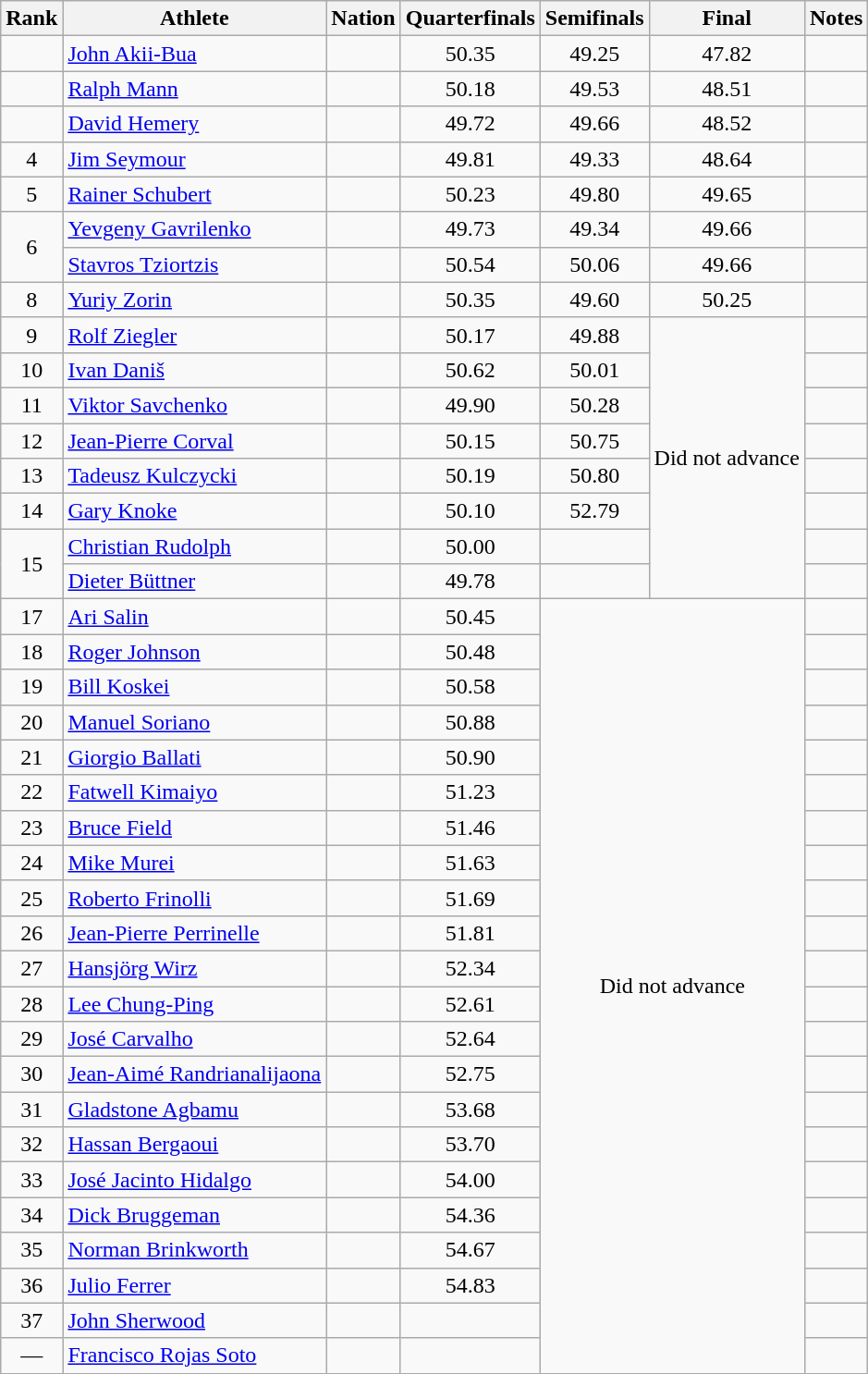<table class="wikitable sortable" style="text-align:center">
<tr>
<th>Rank</th>
<th>Athlete</th>
<th>Nation</th>
<th>Quarterfinals</th>
<th>Semifinals</th>
<th>Final</th>
<th>Notes</th>
</tr>
<tr>
<td></td>
<td align=left><a href='#'>John Akii-Bua</a></td>
<td align=left></td>
<td>50.35</td>
<td>49.25</td>
<td>47.82</td>
<td></td>
</tr>
<tr>
<td></td>
<td align=left><a href='#'>Ralph Mann</a></td>
<td align=left></td>
<td>50.18</td>
<td>49.53</td>
<td>48.51</td>
<td></td>
</tr>
<tr>
<td></td>
<td align=left><a href='#'>David Hemery</a></td>
<td align=left></td>
<td>49.72</td>
<td>49.66</td>
<td>48.52</td>
<td></td>
</tr>
<tr>
<td>4</td>
<td align=left><a href='#'>Jim Seymour</a></td>
<td align=left></td>
<td>49.81</td>
<td>49.33</td>
<td>48.64</td>
<td></td>
</tr>
<tr>
<td>5</td>
<td align=left><a href='#'>Rainer Schubert</a></td>
<td align=left></td>
<td>50.23</td>
<td>49.80</td>
<td>49.65</td>
<td></td>
</tr>
<tr>
<td rowspan=2>6</td>
<td align=left><a href='#'>Yevgeny Gavrilenko</a></td>
<td align=left></td>
<td>49.73</td>
<td>49.34</td>
<td>49.66</td>
<td></td>
</tr>
<tr>
<td align=left><a href='#'>Stavros Tziortzis</a></td>
<td align=left></td>
<td>50.54</td>
<td>50.06</td>
<td>49.66</td>
<td></td>
</tr>
<tr>
<td>8</td>
<td align=left><a href='#'>Yuriy Zorin</a></td>
<td align=left></td>
<td>50.35</td>
<td>49.60</td>
<td>50.25</td>
<td></td>
</tr>
<tr>
<td>9</td>
<td align=left><a href='#'>Rolf Ziegler</a></td>
<td align=left></td>
<td>50.17</td>
<td>49.88</td>
<td rowspan=8 data-sort-value=99.99>Did not advance</td>
<td></td>
</tr>
<tr>
<td>10</td>
<td align=left><a href='#'>Ivan Daniš</a></td>
<td align=left></td>
<td>50.62</td>
<td>50.01</td>
<td></td>
</tr>
<tr>
<td>11</td>
<td align=left><a href='#'>Viktor Savchenko</a></td>
<td align=left></td>
<td>49.90</td>
<td>50.28</td>
<td></td>
</tr>
<tr>
<td>12</td>
<td align=left><a href='#'>Jean-Pierre Corval</a></td>
<td align=left></td>
<td>50.15</td>
<td>50.75</td>
<td></td>
</tr>
<tr>
<td>13</td>
<td align=left><a href='#'>Tadeusz Kulczycki</a></td>
<td align=left></td>
<td>50.19</td>
<td>50.80</td>
<td></td>
</tr>
<tr>
<td>14</td>
<td align=left><a href='#'>Gary Knoke</a></td>
<td align=left></td>
<td>50.10</td>
<td>52.79</td>
<td></td>
</tr>
<tr>
<td rowspan=2>15</td>
<td align=left><a href='#'>Christian Rudolph</a></td>
<td align=left></td>
<td>50.00</td>
<td data-sort-value=90.0></td>
<td></td>
</tr>
<tr>
<td align=left><a href='#'>Dieter Büttner</a></td>
<td align=left></td>
<td>49.78</td>
<td data-sort-value=90.0></td>
<td></td>
</tr>
<tr>
<td>17</td>
<td align=left><a href='#'>Ari Salin</a></td>
<td align=left></td>
<td>50.45</td>
<td rowspan=22 colspan=2 data-sort-value=99.9>Did not advance</td>
<td></td>
</tr>
<tr>
<td>18</td>
<td align=left><a href='#'>Roger Johnson</a></td>
<td align=left></td>
<td>50.48</td>
<td></td>
</tr>
<tr>
<td>19</td>
<td align=left><a href='#'>Bill Koskei</a></td>
<td align=left></td>
<td>50.58</td>
<td></td>
</tr>
<tr>
<td>20</td>
<td align=left><a href='#'>Manuel Soriano</a></td>
<td align=left></td>
<td>50.88</td>
<td></td>
</tr>
<tr>
<td>21</td>
<td align=left><a href='#'>Giorgio Ballati</a></td>
<td align=left></td>
<td>50.90</td>
<td></td>
</tr>
<tr>
<td>22</td>
<td align=left><a href='#'>Fatwell Kimaiyo</a></td>
<td align=left></td>
<td>51.23</td>
<td></td>
</tr>
<tr>
<td>23</td>
<td align=left><a href='#'>Bruce Field</a></td>
<td align=left></td>
<td>51.46</td>
<td></td>
</tr>
<tr>
<td>24</td>
<td align=left><a href='#'>Mike Murei</a></td>
<td align=left></td>
<td>51.63</td>
<td></td>
</tr>
<tr>
<td>25</td>
<td align=left><a href='#'>Roberto Frinolli</a></td>
<td align=left></td>
<td>51.69</td>
<td></td>
</tr>
<tr>
<td>26</td>
<td align=left><a href='#'>Jean-Pierre Perrinelle</a></td>
<td align=left></td>
<td>51.81</td>
<td></td>
</tr>
<tr>
<td>27</td>
<td align=left><a href='#'>Hansjörg Wirz</a></td>
<td align=left></td>
<td>52.34</td>
<td></td>
</tr>
<tr>
<td>28</td>
<td align=left><a href='#'>Lee Chung-Ping</a></td>
<td align=left></td>
<td>52.61</td>
<td></td>
</tr>
<tr>
<td>29</td>
<td align=left><a href='#'>José Carvalho</a></td>
<td align=left></td>
<td>52.64</td>
<td></td>
</tr>
<tr>
<td>30</td>
<td align=left><a href='#'>Jean-Aimé Randrianalijaona</a></td>
<td align=left></td>
<td>52.75</td>
<td></td>
</tr>
<tr>
<td>31</td>
<td align=left><a href='#'>Gladstone Agbamu</a></td>
<td align=left></td>
<td>53.68</td>
<td></td>
</tr>
<tr>
<td>32</td>
<td align=left><a href='#'>Hassan Bergaoui</a></td>
<td align=left></td>
<td>53.70</td>
<td></td>
</tr>
<tr>
<td>33</td>
<td align=left><a href='#'>José Jacinto Hidalgo</a></td>
<td align=left></td>
<td>54.00</td>
<td></td>
</tr>
<tr>
<td>34</td>
<td align=left><a href='#'>Dick Bruggeman</a></td>
<td align=left></td>
<td>54.36</td>
<td></td>
</tr>
<tr>
<td>35</td>
<td align=left><a href='#'>Norman Brinkworth</a></td>
<td align=left></td>
<td>54.67</td>
<td></td>
</tr>
<tr>
<td>36</td>
<td align=left><a href='#'>Julio Ferrer</a></td>
<td align=left></td>
<td>54.83</td>
<td></td>
</tr>
<tr>
<td>37</td>
<td align=left><a href='#'>John Sherwood</a></td>
<td align=left></td>
<td data-sort-value=99.9></td>
<td></td>
</tr>
<tr>
<td data-sort-value=38>—</td>
<td align=left><a href='#'>Francisco Rojas Soto</a></td>
<td align=left></td>
<td data-sort-value=99.9></td>
<td></td>
</tr>
</table>
